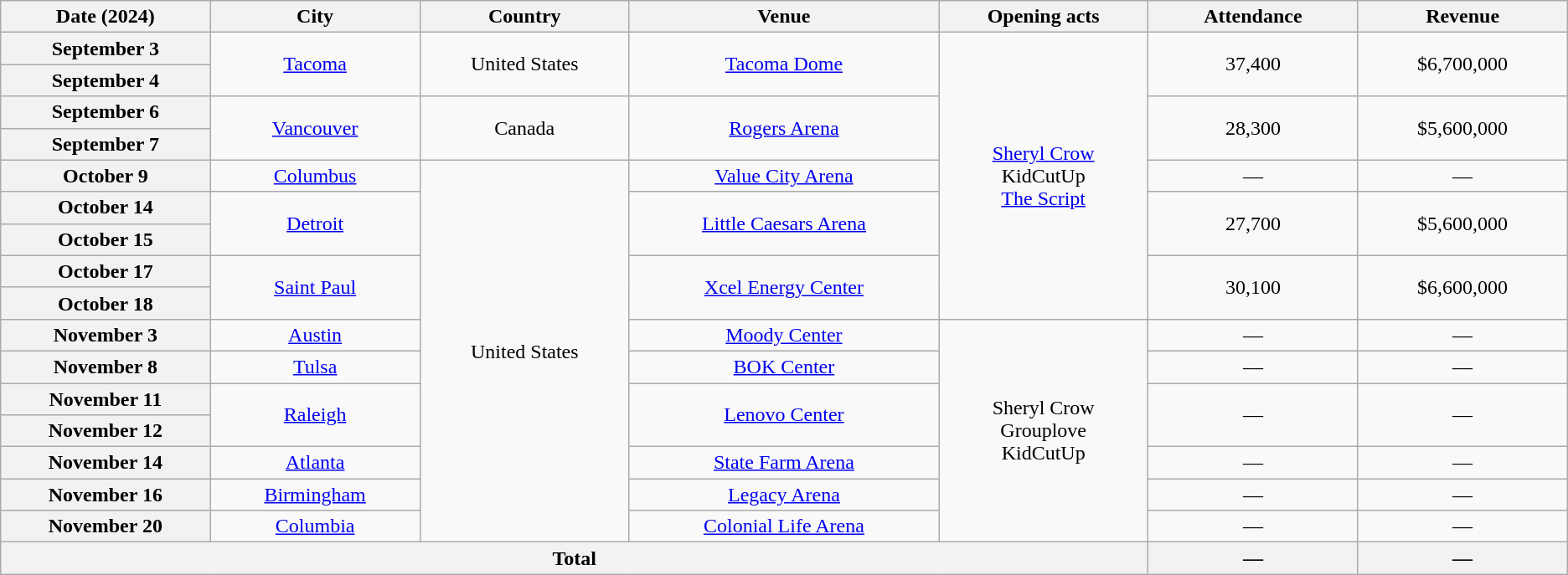<table class="wikitable plainrowheaders" style="text-align:center;">
<tr>
<th scope="col" style="width:10em;">Date (2024)</th>
<th scope="col" style="width:10em;">City</th>
<th scope="col" style="width:10em;">Country</th>
<th scope="col" style="width:15em;">Venue</th>
<th scope="col" style="width:10em;">Opening acts</th>
<th scope="col" style="width:10em;">Attendance</th>
<th scope="col" style="width:10em;">Revenue</th>
</tr>
<tr>
<th scope="row">September 3</th>
<td rowspan="2"><a href='#'>Tacoma</a></td>
<td rowspan="2">United States</td>
<td rowspan="2"><a href='#'>Tacoma Dome</a></td>
<td rowspan="9"><a href='#'>Sheryl Crow</a> <br>KidCutUp <br><a href='#'>The Script</a></td>
<td rowspan="2">37,400</td>
<td rowspan="2">$6,700,000</td>
</tr>
<tr>
<th scope="row">September 4</th>
</tr>
<tr>
<th scope="row">September 6</th>
<td rowspan="2"><a href='#'>Vancouver</a></td>
<td rowspan="2">Canada</td>
<td rowspan="2"><a href='#'>Rogers Arena</a></td>
<td rowspan="2">28,300</td>
<td rowspan="2">$5,600,000</td>
</tr>
<tr>
<th scope="row">September 7</th>
</tr>
<tr>
<th scope="row">October 9</th>
<td><a href='#'>Columbus</a></td>
<td rowspan=12">United States</td>
<td><a href='#'>Value City Arena</a></td>
<td>—</td>
<td>—</td>
</tr>
<tr>
<th scope="row">October 14</th>
<td rowspan="2"><a href='#'>Detroit</a></td>
<td rowspan="2"><a href='#'>Little Caesars Arena</a></td>
<td rowspan="2">27,700</td>
<td rowspan="2">$5,600,000</td>
</tr>
<tr>
<th scope="row">October 15</th>
</tr>
<tr>
<th scope="row">October 17</th>
<td rowspan="2"><a href='#'>Saint Paul</a></td>
<td rowspan="2"><a href='#'>Xcel Energy Center</a></td>
<td rowspan="2">30,100</td>
<td rowspan="2">$6,600,000</td>
</tr>
<tr>
<th scope="row">October 18</th>
</tr>
<tr>
<th scope="row">November 3</th>
<td><a href='#'>Austin</a></td>
<td><a href='#'>Moody Center</a></td>
<td rowspan="7">Sheryl Crow <br>Grouplove <br>KidCutUp</td>
<td>—</td>
<td>—</td>
</tr>
<tr>
<th scope="row">November 8</th>
<td><a href='#'>Tulsa</a></td>
<td><a href='#'>BOK Center</a></td>
<td>—</td>
<td>—</td>
</tr>
<tr>
<th scope="row">November 11</th>
<td rowspan="2"><a href='#'>Raleigh</a></td>
<td rowspan="2"><a href='#'>Lenovo Center</a></td>
<td rowspan="2">—</td>
<td rowspan="2">—</td>
</tr>
<tr>
<th scope="row">November 12</th>
</tr>
<tr>
<th scope="row">November 14</th>
<td><a href='#'>Atlanta</a></td>
<td><a href='#'>State Farm Arena</a></td>
<td>—</td>
<td>—</td>
</tr>
<tr>
<th scope="row">November 16</th>
<td><a href='#'>Birmingham</a></td>
<td><a href='#'>Legacy Arena</a></td>
<td>—</td>
<td>—</td>
</tr>
<tr>
<th scope="row">November 20</th>
<td><a href='#'>Columbia</a></td>
<td><a href='#'>Colonial Life Arena</a></td>
<td>—</td>
<td>—</td>
</tr>
<tr>
<th colspan="5">Total</th>
<th>—</th>
<th>—</th>
</tr>
</table>
